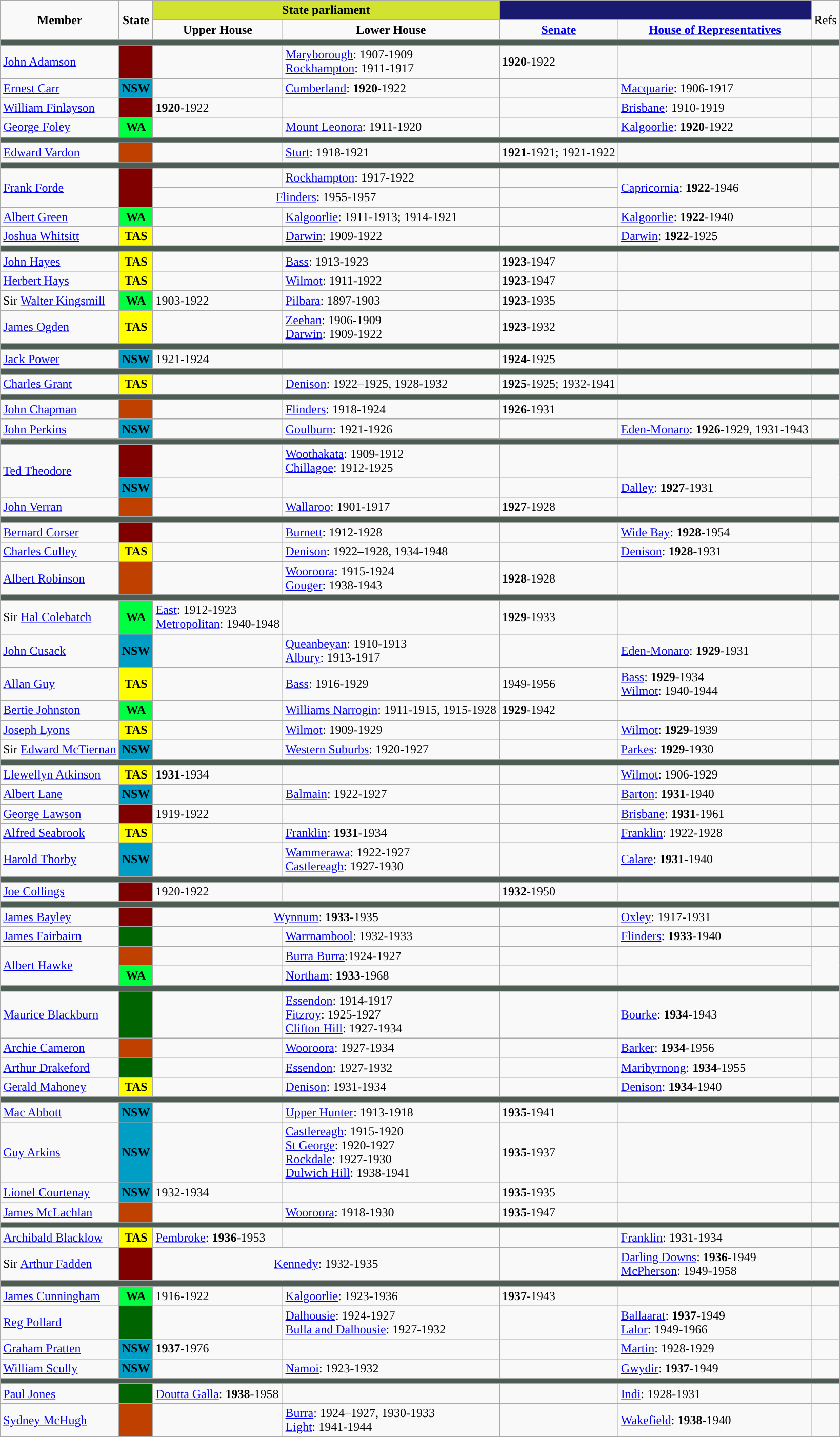<table Class="wikitable">
<tr>
<td rowspan="2" align=center><strong>Member</strong></td>
<td rowspan="2" align=center><strong>State</strong></td>
<td style="background:#D1E231" align=center colspan="2"><strong>State parliament</strong></td>
<td style="background:#191970" align=center colspan="2"></td>
<td rowspan="2">Refs</td>
</tr>
<tr>
<td align=center><strong>Upper House</strong></td>
<td align=center><strong>Lower House</strong></td>
<td align=center><a href='#'><strong>Senate</strong></a></td>
<td align=center><a href='#'><strong>House of Representatives</strong></a></td>
</tr>
<tr>
<td style="background:#4D5D53" align=center colspan="7"></td>
</tr>
<tr>
<td><a href='#'>John Adamson</a></td>
<td align=center style="background:maroon"></td>
<td></td>
<td><a href='#'>Maryborough</a>: 1907-1909<br><a href='#'>Rockhampton</a>: 1911-1917</td>
<td><strong>1920</strong>-1922</td>
<td></td>
<td></td>
</tr>
<tr>
<td><a href='#'>Ernest Carr</a></td>
<td align=center style="background:#009DC4"><strong>NSW</strong></td>
<td></td>
<td><a href='#'>Cumberland</a>: <strong>1920</strong>-1922</td>
<td></td>
<td><a href='#'>Macquarie</a>: 1906-1917</td>
<td></td>
</tr>
<tr>
<td><a href='#'>William Finlayson</a></td>
<td align=center style="background:maroon"></td>
<td><strong>1920</strong>-1922</td>
<td></td>
<td></td>
<td><a href='#'>Brisbane</a>: 1910-1919</td>
<td></td>
</tr>
<tr>
<td><a href='#'>George Foley</a></td>
<td align=center style="background:#00FF40"><strong>WA</strong></td>
<td></td>
<td><a href='#'>Mount Leonora</a>: 1911-1920</td>
<td></td>
<td><a href='#'>Kalgoorlie</a>: <strong>1920</strong>-1922</td>
<td></td>
</tr>
<tr>
<td style="background:#4D5D53" align=center colspan="7"></td>
</tr>
<tr>
<td><a href='#'>Edward Vardon</a></td>
<td align=center style="background:#C04000"></td>
<td></td>
<td><a href='#'>Sturt</a>: 1918-1921</td>
<td><strong>1921</strong>-1921; 1921-1922</td>
<td></td>
<td></td>
</tr>
<tr>
<td style="background:#4D5D53" align=center colspan="7"></td>
</tr>
<tr>
<td rowspan="2"><a href='#'>Frank Forde</a></td>
<td rowspan="2" align=center style="background:maroon"></td>
<td></td>
<td><a href='#'>Rockhampton</a>: 1917-1922</td>
<td></td>
<td rowspan="2"><a href='#'>Capricornia</a>: <strong>1922</strong>-1946</td>
<td rowspan="2"></td>
</tr>
<tr>
<td colspan="2" align=center><a href='#'>Flinders</a>: 1955-1957</td>
<td></td>
</tr>
<tr>
<td><a href='#'>Albert Green</a></td>
<td align=center style="background:#00FF40"><strong>WA</strong></td>
<td></td>
<td><a href='#'>Kalgoorlie</a>: 1911-1913; 1914-1921</td>
<td></td>
<td><a href='#'>Kalgoorlie</a>: <strong>1922</strong>-1940</td>
<td></td>
</tr>
<tr>
<td><a href='#'>Joshua Whitsitt</a></td>
<td align=center style="background:yellow"><strong>TAS</strong></td>
<td></td>
<td><a href='#'>Darwin</a>: 1909-1922</td>
<td></td>
<td><a href='#'>Darwin</a>: <strong>1922</strong>-1925</td>
<td></td>
</tr>
<tr>
<td style="background:#4D5D53" align=center colspan="7"></td>
</tr>
<tr>
<td><a href='#'>John Hayes</a></td>
<td align=center style="background:yellow"><strong>TAS</strong></td>
<td></td>
<td><a href='#'>Bass</a>: 1913-1923</td>
<td><strong>1923</strong>-1947</td>
<td></td>
<td></td>
</tr>
<tr>
<td><a href='#'>Herbert Hays</a></td>
<td align=center style="background:yellow"><strong>TAS</strong></td>
<td></td>
<td><a href='#'>Wilmot</a>: 1911-1922</td>
<td><strong>1923</strong>-1947</td>
<td></td>
<td></td>
</tr>
<tr>
<td>Sir <a href='#'>Walter Kingsmill</a></td>
<td align=center style="background:#00FF40"><strong>WA</strong></td>
<td>1903-1922</td>
<td><a href='#'>Pilbara</a>: 1897-1903</td>
<td><strong>1923</strong>-1935</td>
<td></td>
<td></td>
</tr>
<tr>
<td><a href='#'>James Ogden</a></td>
<td align=center style="background:yellow"><strong>TAS</strong></td>
<td></td>
<td><a href='#'>Zeehan</a>: 1906-1909<br><a href='#'>Darwin</a>: 1909-1922</td>
<td><strong>1923</strong>-1932</td>
<td></td>
<td></td>
</tr>
<tr>
<td style="background:#4D5D53" align=center colspan="7"></td>
</tr>
<tr>
<td><a href='#'>Jack Power</a></td>
<td align=center style="background:#009DC4"><strong>NSW</strong></td>
<td>1921-1924</td>
<td></td>
<td><strong>1924</strong>-1925</td>
<td></td>
<td></td>
</tr>
<tr>
<td style="background:#4D5D53" align=center colspan="7"></td>
</tr>
<tr>
<td><a href='#'>Charles Grant</a></td>
<td align=center style="background:yellow"><strong>TAS</strong></td>
<td></td>
<td><a href='#'>Denison</a>: 1922–1925, 1928-1932</td>
<td><strong>1925</strong>-1925; 1932-1941</td>
<td></td>
<td></td>
</tr>
<tr>
<td style="background:#4D5D53" align=center colspan="7"></td>
</tr>
<tr>
<td><a href='#'>John Chapman</a></td>
<td align=center style="background:#C04000"></td>
<td></td>
<td><a href='#'>Flinders</a>: 1918-1924</td>
<td><strong>1926</strong>-1931</td>
<td></td>
<td></td>
</tr>
<tr>
<td><a href='#'>John Perkins</a></td>
<td align=center style="background:#009DC4"><strong>NSW</strong></td>
<td></td>
<td><a href='#'>Goulburn</a>: 1921-1926</td>
<td></td>
<td><a href='#'>Eden-Monaro</a>: <strong>1926</strong>-1929, 1931-1943</td>
<td></td>
</tr>
<tr>
<td style="background:#4D5D53" align=center colspan="7"></td>
</tr>
<tr>
<td rowspan="2"><a href='#'>Ted Theodore</a></td>
<td align=center style="background:maroon"></td>
<td></td>
<td><a href='#'>Woothakata</a>: 1909-1912<br><a href='#'>Chillagoe</a>: 1912-1925</td>
<td></td>
<td></td>
<td rowspan="2"></td>
</tr>
<tr>
<td align=center style="background:#009DC4"><strong>NSW</strong></td>
<td></td>
<td></td>
<td></td>
<td><a href='#'>Dalley</a>: <strong>1927</strong>-1931</td>
</tr>
<tr>
<td><a href='#'>John Verran</a></td>
<td align=center style="background:#C04000"></td>
<td></td>
<td><a href='#'>Wallaroo</a>: 1901-1917</td>
<td><strong>1927</strong>-1928</td>
<td></td>
<td></td>
</tr>
<tr>
<td style="background:#4D5D53" align=center colspan="7"></td>
</tr>
<tr>
<td><a href='#'>Bernard Corser</a></td>
<td align=center style="background:maroon"></td>
<td></td>
<td><a href='#'>Burnett</a>: 1912-1928</td>
<td></td>
<td><a href='#'>Wide Bay</a>: <strong>1928</strong>-1954</td>
<td></td>
</tr>
<tr>
<td><a href='#'>Charles Culley</a></td>
<td align=center style="background:yellow"><strong>TAS</strong></td>
<td></td>
<td><a href='#'>Denison</a>: 1922–1928, 1934-1948</td>
<td></td>
<td><a href='#'>Denison</a>: <strong>1928</strong>-1931</td>
<td></td>
</tr>
<tr>
<td><a href='#'>Albert Robinson</a></td>
<td align=center style="background:#C04000"></td>
<td></td>
<td><a href='#'>Wooroora</a>: 1915-1924<br><a href='#'>Gouger</a>: 1938-1943</td>
<td><strong>1928</strong>-1928</td>
<td></td>
<td></td>
</tr>
<tr>
<td style="background:#4D5D53" align=center colspan="7"></td>
</tr>
<tr>
<td>Sir <a href='#'>Hal Colebatch</a></td>
<td align=center style="background:#00FF40"><strong>WA</strong></td>
<td><a href='#'>East</a>: 1912-1923<br><a href='#'>Metropolitan</a>: 1940-1948</td>
<td></td>
<td><strong>1929</strong>-1933</td>
<td></td>
<td></td>
</tr>
<tr>
<td><a href='#'>John Cusack</a></td>
<td align=center style="background:#009DC4"><strong>NSW</strong></td>
<td></td>
<td><a href='#'>Queanbeyan</a>: 1910-1913<br><a href='#'>Albury</a>: 1913-1917</td>
<td></td>
<td><a href='#'>Eden-Monaro</a>: <strong>1929</strong>-1931</td>
<td></td>
</tr>
<tr>
<td><a href='#'>Allan Guy</a></td>
<td align=center style="background:yellow"><strong>TAS</strong></td>
<td></td>
<td><a href='#'>Bass</a>: 1916-1929</td>
<td>1949-1956</td>
<td><a href='#'>Bass</a>: <strong>1929</strong>-1934<br><a href='#'>Wilmot</a>: 1940-1944</td>
<td></td>
</tr>
<tr>
<td><a href='#'>Bertie Johnston</a></td>
<td align=center style="background:#00FF40"><strong>WA</strong></td>
<td></td>
<td><a href='#'>Williams Narrogin</a>: 1911-1915, 1915-1928</td>
<td><strong>1929</strong>-1942</td>
<td></td>
<td></td>
</tr>
<tr>
<td><a href='#'>Joseph Lyons</a></td>
<td align=center style="background:yellow"><strong>TAS</strong></td>
<td></td>
<td><a href='#'>Wilmot</a>: 1909-1929</td>
<td></td>
<td><a href='#'>Wilmot</a>: <strong>1929</strong>-1939</td>
<td></td>
</tr>
<tr>
<td>Sir <a href='#'>Edward McTiernan</a></td>
<td align=center style="background:#009DC4"><strong>NSW</strong></td>
<td></td>
<td><a href='#'>Western Suburbs</a>: 1920-1927</td>
<td></td>
<td><a href='#'>Parkes</a>: <strong>1929</strong>-1930</td>
<td></td>
</tr>
<tr>
<td style="background:#4D5D53" align=center colspan="7"></td>
</tr>
<tr>
<td><a href='#'>Llewellyn Atkinson</a></td>
<td align=center style="background:yellow"><strong>TAS</strong></td>
<td><strong>1931</strong>-1934</td>
<td></td>
<td></td>
<td><a href='#'>Wilmot</a>: 1906-1929</td>
<td></td>
</tr>
<tr>
<td><a href='#'>Albert Lane</a></td>
<td align=center style="background:#009DC4"><strong>NSW</strong></td>
<td></td>
<td><a href='#'>Balmain</a>: 1922-1927</td>
<td></td>
<td><a href='#'>Barton</a>: <strong>1931</strong>-1940</td>
<td></td>
</tr>
<tr>
<td><a href='#'>George Lawson</a></td>
<td align=center style="background:maroon"></td>
<td>1919-1922</td>
<td></td>
<td></td>
<td><a href='#'>Brisbane</a>: <strong>1931</strong>-1961</td>
<td></td>
</tr>
<tr>
<td><a href='#'>Alfred Seabrook</a></td>
<td align=center style="background:yellow"><strong>TAS</strong></td>
<td></td>
<td><a href='#'>Franklin</a>: <strong>1931</strong>-1934</td>
<td></td>
<td><a href='#'>Franklin</a>: 1922-1928</td>
<td></td>
</tr>
<tr>
<td><a href='#'>Harold Thorby</a></td>
<td align=center style="background:#009DC4"><strong>NSW</strong></td>
<td></td>
<td><a href='#'>Wammerawa</a>: 1922-1927<br><a href='#'>Castlereagh</a>: 1927-1930</td>
<td></td>
<td><a href='#'>Calare</a>: <strong>1931</strong>-1940</td>
<td></td>
</tr>
<tr>
<td style="background:#4D5D53" align=center colspan="7"></td>
</tr>
<tr>
<td><a href='#'>Joe Collings</a></td>
<td align=center style="background:maroon"></td>
<td>1920-1922</td>
<td></td>
<td><strong>1932</strong>-1950</td>
<td></td>
<td></td>
</tr>
<tr>
<td style="background:#4D5D53" align=center colspan="7"></td>
</tr>
<tr>
<td><a href='#'>James Bayley</a></td>
<td align=center style="background:maroon"></td>
<td colspan="2" align=center><a href='#'>Wynnum</a>: <strong>1933</strong>-1935</td>
<td></td>
<td><a href='#'>Oxley</a>: 1917-1931</td>
<td></td>
</tr>
<tr>
<td><a href='#'>James Fairbairn</a></td>
<td align=center style="background:darkgreen"></td>
<td></td>
<td><a href='#'>Warrnambool</a>: 1932-1933</td>
<td></td>
<td><a href='#'>Flinders</a>: <strong>1933</strong>-1940</td>
<td></td>
</tr>
<tr>
<td rowspan="2"><a href='#'>Albert Hawke</a></td>
<td align=center style="background:#C04000"></td>
<td></td>
<td><a href='#'>Burra Burra</a>:1924-1927</td>
<td></td>
<td></td>
<td rowspan="2"></td>
</tr>
<tr>
<td align=center style="background:#00FF40"><strong>WA</strong></td>
<td></td>
<td><a href='#'>Northam</a>: <strong>1933</strong>-1968</td>
<td></td>
<td></td>
</tr>
<tr>
<td style="background:#4D5D53" align=center colspan="7"></td>
</tr>
<tr>
<td><a href='#'>Maurice Blackburn</a></td>
<td align=center style="background:darkgreen"></td>
<td></td>
<td><a href='#'>Essendon</a>: 1914-1917<br><a href='#'>Fitzroy</a>: 1925-1927<br><a href='#'>Clifton Hill</a>: 1927-1934</td>
<td></td>
<td><a href='#'>Bourke</a>: <strong>1934</strong>-1943</td>
<td></td>
</tr>
<tr>
<td><a href='#'>Archie Cameron</a></td>
<td align=center style="background:#C04000"></td>
<td></td>
<td><a href='#'>Wooroora</a>: 1927-1934</td>
<td></td>
<td><a href='#'>Barker</a>: <strong>1934</strong>-1956</td>
<td></td>
</tr>
<tr>
<td><a href='#'>Arthur Drakeford</a></td>
<td align=center style="background:darkgreen"></td>
<td></td>
<td><a href='#'>Essendon</a>: 1927-1932</td>
<td></td>
<td><a href='#'>Maribyrnong</a>: <strong>1934</strong>-1955</td>
<td></td>
</tr>
<tr>
<td><a href='#'>Gerald Mahoney</a></td>
<td align=center style="background:yellow"><strong>TAS</strong></td>
<td></td>
<td><a href='#'>Denison</a>: 1931-1934</td>
<td></td>
<td><a href='#'>Denison</a>: <strong>1934</strong>-1940</td>
<td></td>
</tr>
<tr>
<td style="background:#4D5D53" align=center colspan="7"></td>
</tr>
<tr>
<td><a href='#'>Mac Abbott</a></td>
<td align=center style="background:#009DC4"><strong>NSW</strong></td>
<td></td>
<td><a href='#'>Upper Hunter</a>: 1913-1918</td>
<td><strong>1935</strong>-1941</td>
<td></td>
<td></td>
</tr>
<tr>
<td><a href='#'>Guy Arkins</a></td>
<td align=center style="background:#009DC4"><strong>NSW</strong></td>
<td></td>
<td><a href='#'>Castlereagh</a>: 1915-1920<br><a href='#'>St George</a>: 1920-1927<br><a href='#'>Rockdale</a>: 1927-1930<br><a href='#'>Dulwich Hill</a>: 1938-1941</td>
<td><strong>1935</strong>-1937</td>
<td></td>
<td></td>
</tr>
<tr>
<td><a href='#'>Lionel Courtenay</a></td>
<td align=center style="background:#009DC4"><strong>NSW</strong></td>
<td>1932-1934</td>
<td></td>
<td><strong>1935</strong>-1935</td>
<td></td>
<td></td>
</tr>
<tr>
<td><a href='#'>James McLachlan</a></td>
<td align=center style="background:#C04000"></td>
<td></td>
<td><a href='#'>Wooroora</a>: 1918-1930</td>
<td><strong>1935</strong>-1947</td>
<td></td>
<td></td>
</tr>
<tr>
<td style="background:#4D5D53" align=center colspan="7"></td>
</tr>
<tr>
<td><a href='#'>Archibald Blacklow</a></td>
<td align=center style="background:yellow"><strong>TAS</strong></td>
<td><a href='#'>Pembroke</a>: <strong>1936</strong>-1953</td>
<td></td>
<td></td>
<td><a href='#'>Franklin</a>: 1931-1934</td>
<td></td>
</tr>
<tr>
<td>Sir <a href='#'>Arthur Fadden</a></td>
<td align=center style="background:maroon"></td>
<td colspan="2" align=center><a href='#'>Kennedy</a>: 1932-1935</td>
<td></td>
<td><a href='#'>Darling Downs</a>: <strong>1936</strong>-1949<br><a href='#'>McPherson</a>: 1949-1958</td>
<td></td>
</tr>
<tr>
<td style="background:#4D5D53" align=center colspan="7"></td>
</tr>
<tr>
<td><a href='#'>James Cunningham</a></td>
<td align=center style="background:#00FF40"><strong>WA</strong></td>
<td>1916-1922</td>
<td><a href='#'>Kalgoorlie</a>: 1923-1936</td>
<td><strong>1937</strong>-1943</td>
<td></td>
<td></td>
</tr>
<tr>
<td><a href='#'>Reg Pollard</a></td>
<td align=center style="background:darkgreen"></td>
<td></td>
<td><a href='#'>Dalhousie</a>: 1924-1927<br><a href='#'>Bulla and Dalhousie</a>: 1927-1932</td>
<td></td>
<td><a href='#'>Ballaarat</a>: <strong>1937</strong>-1949<br><a href='#'>Lalor</a>: 1949-1966</td>
<td></td>
</tr>
<tr>
<td><a href='#'>Graham Pratten</a></td>
<td align=center style="background:#009DC4"><strong>NSW</strong></td>
<td><strong>1937</strong>-1976</td>
<td></td>
<td></td>
<td><a href='#'>Martin</a>: 1928-1929</td>
<td></td>
</tr>
<tr>
<td><a href='#'>William Scully</a></td>
<td align=center style="background:#009DC4"><strong>NSW</strong></td>
<td></td>
<td><a href='#'>Namoi</a>: 1923-1932</td>
<td></td>
<td><a href='#'>Gwydir</a>: <strong>1937</strong>-1949</td>
<td></td>
</tr>
<tr>
<td style="background:#4D5D53" align=center colspan="7"></td>
</tr>
<tr>
<td><a href='#'>Paul Jones</a></td>
<td align=center style="background:darkgreen"></td>
<td><a href='#'>Doutta Galla</a>: <strong>1938</strong>-1958</td>
<td></td>
<td></td>
<td><a href='#'>Indi</a>: 1928-1931</td>
<td></td>
</tr>
<tr>
<td><a href='#'>Sydney McHugh</a></td>
<td align=center style="background:#C04000"></td>
<td></td>
<td><a href='#'>Burra</a>: 1924–1927, 1930-1933<br><a href='#'>Light</a>: 1941-1944</td>
<td></td>
<td><a href='#'>Wakefield</a>: <strong>1938</strong>-1940</td>
<td></td>
</tr>
<tr>
</tr>
</table>
